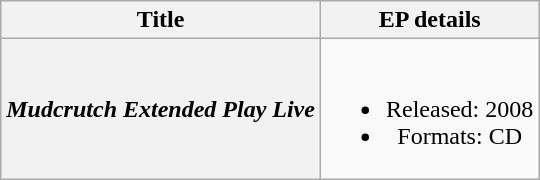<table class="wikitable plainrowheaders" style="text-align:center;">
<tr>
<th scope="col">Title</th>
<th scope="col">EP details</th>
</tr>
<tr>
<th scope="row"><em>Mudcrutch Extended Play Live</em></th>
<td><br><ul><li>Released: 2008</li><li>Formats: CD</li></ul></td>
</tr>
</table>
